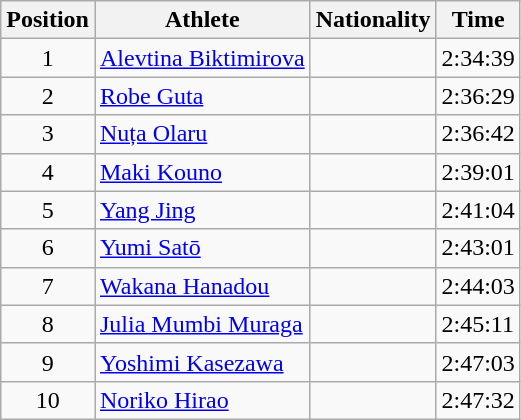<table class="wikitable sortable">
<tr>
<th>Position</th>
<th>Athlete</th>
<th>Nationality</th>
<th>Time</th>
</tr>
<tr>
<td style="text-align:center">1</td>
<td><a href='#'>Alevtina Biktimirova</a></td>
<td></td>
<td>2:34:39</td>
</tr>
<tr>
<td style="text-align:center">2</td>
<td><a href='#'>Robe Guta</a></td>
<td></td>
<td>2:36:29</td>
</tr>
<tr>
<td style="text-align:center">3</td>
<td><a href='#'>Nuța Olaru</a></td>
<td></td>
<td>2:36:42</td>
</tr>
<tr>
<td style="text-align:center">4</td>
<td><a href='#'>Maki Kouno</a></td>
<td></td>
<td>2:39:01</td>
</tr>
<tr>
<td style="text-align:center">5</td>
<td><a href='#'>Yang Jing</a></td>
<td></td>
<td>2:41:04</td>
</tr>
<tr>
<td style="text-align:center">6</td>
<td><a href='#'>Yumi Satō</a></td>
<td></td>
<td>2:43:01</td>
</tr>
<tr>
<td style="text-align:center">7</td>
<td><a href='#'>Wakana Hanadou</a></td>
<td></td>
<td>2:44:03</td>
</tr>
<tr>
<td style="text-align:center">8</td>
<td><a href='#'>Julia Mumbi Muraga</a></td>
<td></td>
<td>2:45:11</td>
</tr>
<tr>
<td style="text-align:center">9</td>
<td><a href='#'>Yoshimi Kasezawa</a></td>
<td></td>
<td>2:47:03</td>
</tr>
<tr>
<td style="text-align:center">10</td>
<td><a href='#'>Noriko Hirao</a></td>
<td></td>
<td>2:47:32</td>
</tr>
</table>
